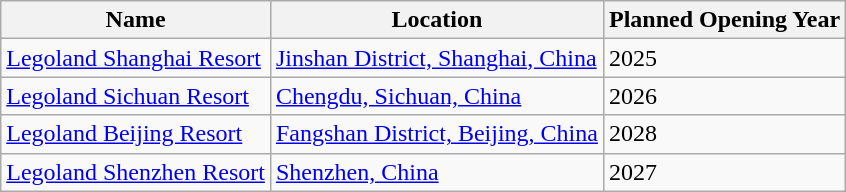<table class="wikitable">
<tr>
<th>Name</th>
<th>Location</th>
<th>Planned Opening Year</th>
</tr>
<tr>
<td><a href='#'>Legoland Shanghai Resort</a></td>
<td> <a href='#'>Jinshan District, Shanghai, China</a></td>
<td>2025</td>
</tr>
<tr>
<td><a href='#'>Legoland Sichuan Resort</a></td>
<td> <a href='#'>Chengdu, Sichuan, China</a></td>
<td>2026</td>
</tr>
<tr>
<td><a href='#'>Legoland Beijing Resort</a></td>
<td> <a href='#'>Fangshan District, Beijing, China</a></td>
<td>2028</td>
</tr>
<tr>
<td><a href='#'>Legoland Shenzhen Resort</a></td>
<td> <a href='#'>Shenzhen, China</a></td>
<td>2027</td>
</tr>
</table>
